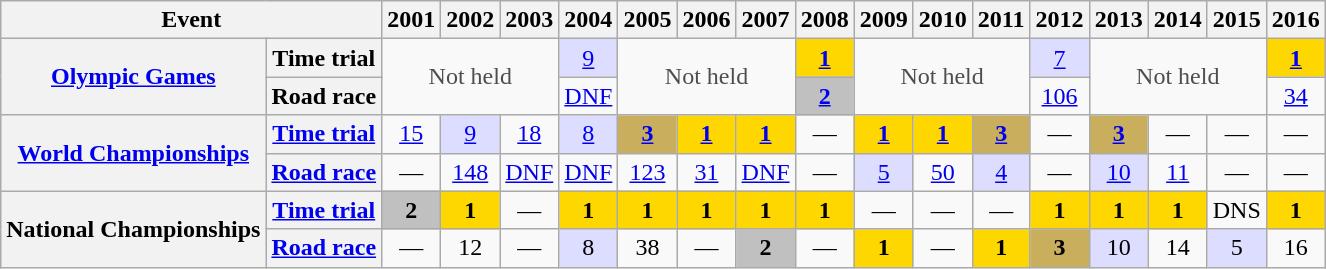<table class="wikitable plainrowheaders">
<tr>
<th scope="col" colspan=2>Event</th>
<th scope="col">2001</th>
<th scope="col">2002</th>
<th scope="col">2003</th>
<th scope="col">2004</th>
<th scope="col">2005</th>
<th scope="col">2006</th>
<th scope="col">2007</th>
<th scope="col">2008</th>
<th scope="col">2009</th>
<th scope="col">2010</th>
<th scope="col">2011</th>
<th scope="col">2012</th>
<th scope="col">2013</th>
<th scope="col">2014</th>
<th scope="col">2015</th>
<th scope="col">2016</th>
</tr>
<tr style="text-align:center;">
<th scope="row" rowspan=2> <a href='#'>Olympic Games</a></th>
<th scope="row">Time trial</th>
<td style="color:#4d4d4d;" colspan=3 rowspan=2>Not held</td>
<td style="background:#ddf;"><a href='#'>9</a></td>
<td style="color:#4d4d4d;" colspan=3 rowspan=2>Not held</td>
<th style="background:gold;"><a href='#'>1</a></th>
<td style="color:#4d4d4d;" colspan=3 rowspan=2>Not held</td>
<td style="background:#ddf;"><a href='#'>7</a></td>
<td style="color:#4d4d4d;" colspan=3 rowspan=2>Not held</td>
<th style="background:gold;"><a href='#'>1</a></th>
</tr>
<tr style="text-align:center;">
<th scope="row">Road race</th>
<td><a href='#'>DNF</a></td>
<th style="background:silver;"><a href='#'>2</a></th>
<td><a href='#'>106</a></td>
<td><a href='#'>34</a></td>
</tr>
<tr style="text-align:center;">
<th scope="row" rowspan=2> <a href='#'>World Championships</a></th>
<th scope="row"><a href='#'>Time trial</a></th>
<td><a href='#'>15</a></td>
<td style="background:#ddf;"><a href='#'>9</a></td>
<td><a href='#'>18</a></td>
<td style="background:#ddf;"><a href='#'>8</a></td>
<th style="background:#C9AE5D;"><a href='#'>3</a></th>
<th style="background:gold;"><a href='#'>1</a></th>
<th style="background:gold;"><a href='#'>1</a></th>
<td>—</td>
<th style="background:gold;"><a href='#'>1</a></th>
<th style="background:gold;"><a href='#'>1</a></th>
<th style="background:#C9AE5D;"><a href='#'>3</a></th>
<td>—</td>
<th style="background:#C9AE5D;"><a href='#'>3</a></th>
<td>—</td>
<td>—</td>
<td>—</td>
</tr>
<tr style="text-align:center;">
<th scope="row"><a href='#'>Road race</a></th>
<td>—</td>
<td><a href='#'>148</a></td>
<td><a href='#'>DNF</a></td>
<td><a href='#'>DNF</a></td>
<td><a href='#'>123</a></td>
<td><a href='#'>31</a></td>
<td><a href='#'>DNF</a></td>
<td>—</td>
<td style="background:#ddf;"><a href='#'>5</a></td>
<td><a href='#'>50</a></td>
<td style="background:#ddf;"><a href='#'>4</a></td>
<td>—</td>
<td style="background:#ddf;"><a href='#'>10</a></td>
<td><a href='#'>11</a></td>
<td>—</td>
<td>—</td>
</tr>
<tr style="text-align:center;">
<th scope="row" rowspan=2> National Championships</th>
<th scope="row"><a href='#'>Time trial</a></th>
<th style="background:silver;">2</th>
<th style="background:gold;">1</th>
<td>—</td>
<th style="background:gold;">1</th>
<th style="background:gold;">1</th>
<th style="background:gold;">1</th>
<th style="background:gold;">1</th>
<th style="background:gold;">1</th>
<td>—</td>
<td>—</td>
<td>—</td>
<th style="background:gold;">1</th>
<th style="background:gold;">1</th>
<th style="background:gold;">1</th>
<td>DNS</td>
<th style="background:gold;">1</th>
</tr>
<tr style="text-align:center;">
<th scope="row"><a href='#'>Road race</a></th>
<td>—</td>
<td>12</td>
<td>—</td>
<td style="background:#ddf;">8</td>
<td>38</td>
<td>—</td>
<th style="background:silver;">2</th>
<td>—</td>
<th style="background:gold;">1</th>
<td>—</td>
<th style="background:gold;">1</th>
<th style="background:#C9AE5D;">3</th>
<td style="background:#ddf;">10</td>
<td>14</td>
<td style="background:#ddf;">5</td>
<td>16</td>
</tr>
</table>
